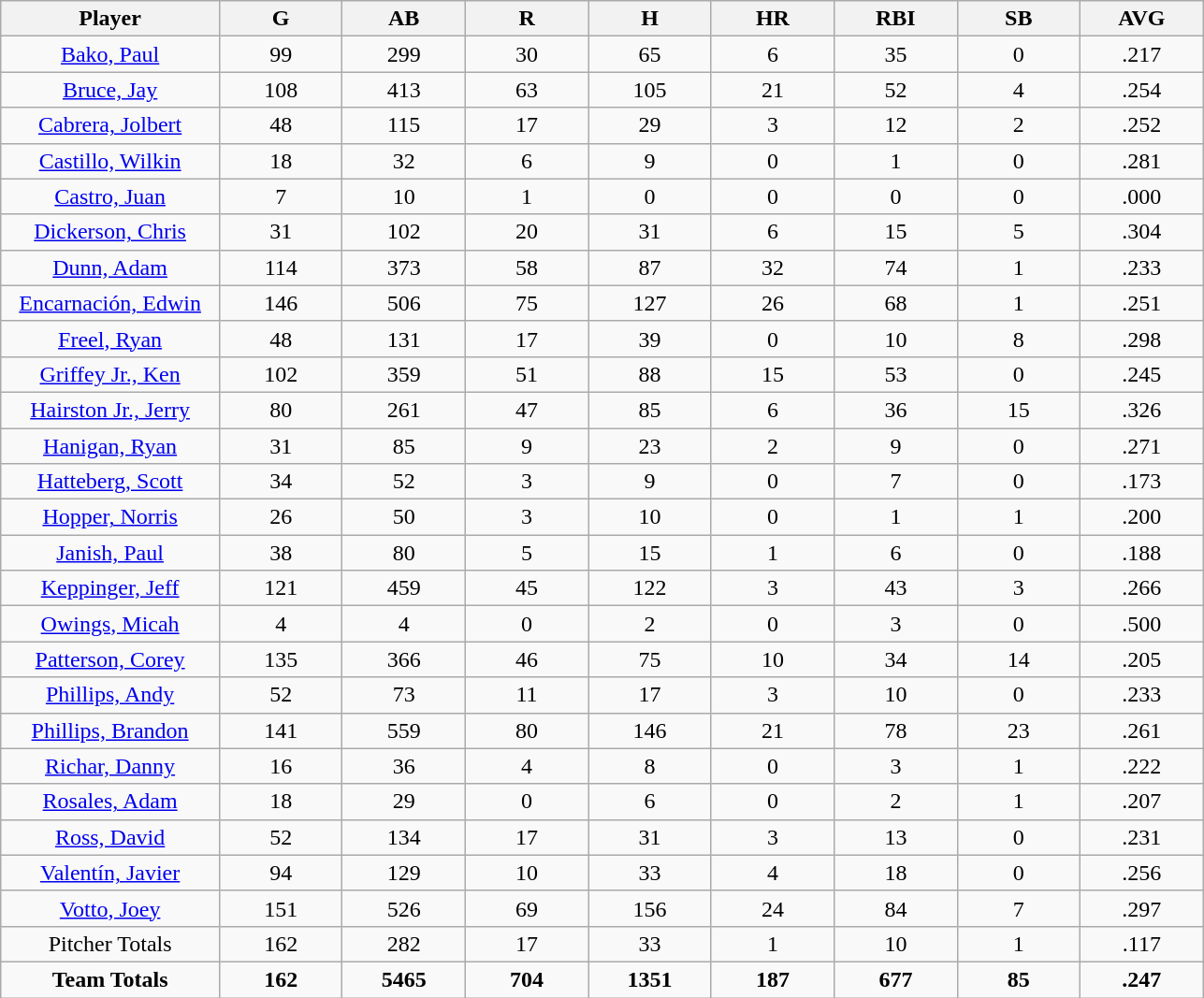<table class="wikitable sortable">
<tr>
<th bgcolor="#DDDDFF" width="16%">Player</th>
<th bgcolor="#DDDDFF" width="9%">G</th>
<th bgcolor="#DDDDFF" width="9%">AB</th>
<th bgcolor="#DDDDFF" width="9%">R</th>
<th bgcolor="#DDDDFF" width="9%">H</th>
<th bgcolor="#DDDDFF" width="9%">HR</th>
<th bgcolor="#DDDDFF" width="9%">RBI</th>
<th bgcolor="#DDDDFF" width="9%">SB</th>
<th bgcolor="#DDDDFF" width="9%">AVG</th>
</tr>
<tr align="center">
<td><a href='#'>Bako, Paul</a></td>
<td>99</td>
<td>299</td>
<td>30</td>
<td>65</td>
<td>6</td>
<td>35</td>
<td>0</td>
<td>.217</td>
</tr>
<tr align="center">
<td><a href='#'>Bruce, Jay</a></td>
<td>108</td>
<td>413</td>
<td>63</td>
<td>105</td>
<td>21</td>
<td>52</td>
<td>4</td>
<td>.254</td>
</tr>
<tr align="center">
<td><a href='#'>Cabrera, Jolbert</a></td>
<td>48</td>
<td>115</td>
<td>17</td>
<td>29</td>
<td>3</td>
<td>12</td>
<td>2</td>
<td>.252</td>
</tr>
<tr align="center">
<td><a href='#'>Castillo, Wilkin</a></td>
<td>18</td>
<td>32</td>
<td>6</td>
<td>9</td>
<td>0</td>
<td>1</td>
<td>0</td>
<td>.281</td>
</tr>
<tr align=center>
<td><a href='#'>Castro, Juan</a></td>
<td>7</td>
<td>10</td>
<td>1</td>
<td>0</td>
<td>0</td>
<td>0</td>
<td>0</td>
<td>.000</td>
</tr>
<tr align=center>
<td><a href='#'>Dickerson, Chris</a></td>
<td>31</td>
<td>102</td>
<td>20</td>
<td>31</td>
<td>6</td>
<td>15</td>
<td>5</td>
<td>.304</td>
</tr>
<tr align="center">
<td><a href='#'>Dunn, Adam</a></td>
<td>114</td>
<td>373</td>
<td>58</td>
<td>87</td>
<td>32</td>
<td>74</td>
<td>1</td>
<td>.233</td>
</tr>
<tr align=center>
<td><a href='#'>Encarnación, Edwin</a></td>
<td>146</td>
<td>506</td>
<td>75</td>
<td>127</td>
<td>26</td>
<td>68</td>
<td>1</td>
<td>.251</td>
</tr>
<tr align="center">
<td><a href='#'>Freel, Ryan</a></td>
<td>48</td>
<td>131</td>
<td>17</td>
<td>39</td>
<td>0</td>
<td>10</td>
<td>8</td>
<td>.298</td>
</tr>
<tr align="center">
<td><a href='#'>Griffey Jr., Ken</a></td>
<td>102</td>
<td>359</td>
<td>51</td>
<td>88</td>
<td>15</td>
<td>53</td>
<td>0</td>
<td>.245</td>
</tr>
<tr align=center>
<td><a href='#'>Hairston Jr., Jerry</a></td>
<td>80</td>
<td>261</td>
<td>47</td>
<td>85</td>
<td>6</td>
<td>36</td>
<td>15</td>
<td>.326</td>
</tr>
<tr align="center">
<td><a href='#'>Hanigan, Ryan</a></td>
<td>31</td>
<td>85</td>
<td>9</td>
<td>23</td>
<td>2</td>
<td>9</td>
<td>0</td>
<td>.271</td>
</tr>
<tr align="center">
<td><a href='#'>Hatteberg, Scott</a></td>
<td>34</td>
<td>52</td>
<td>3</td>
<td>9</td>
<td>0</td>
<td>7</td>
<td>0</td>
<td>.173</td>
</tr>
<tr align=center>
<td><a href='#'>Hopper, Norris</a></td>
<td>26</td>
<td>50</td>
<td>3</td>
<td>10</td>
<td>0</td>
<td>1</td>
<td>1</td>
<td>.200</td>
</tr>
<tr align="center">
<td><a href='#'>Janish, Paul</a></td>
<td>38</td>
<td>80</td>
<td>5</td>
<td>15</td>
<td>1</td>
<td>6</td>
<td>0</td>
<td>.188</td>
</tr>
<tr align=center>
<td><a href='#'>Keppinger, Jeff</a></td>
<td>121</td>
<td>459</td>
<td>45</td>
<td>122</td>
<td>3</td>
<td>43</td>
<td>3</td>
<td>.266</td>
</tr>
<tr align="center">
<td><a href='#'>Owings, Micah</a></td>
<td>4</td>
<td>4</td>
<td>0</td>
<td>2</td>
<td>0</td>
<td>3</td>
<td>0</td>
<td>.500</td>
</tr>
<tr align=center>
<td><a href='#'>Patterson, Corey</a></td>
<td>135</td>
<td>366</td>
<td>46</td>
<td>75</td>
<td>10</td>
<td>34</td>
<td>14</td>
<td>.205</td>
</tr>
<tr align="center">
<td><a href='#'>Phillips, Andy</a></td>
<td>52</td>
<td>73</td>
<td>11</td>
<td>17</td>
<td>3</td>
<td>10</td>
<td>0</td>
<td>.233</td>
</tr>
<tr align="center">
<td><a href='#'>Phillips, Brandon</a></td>
<td>141</td>
<td>559</td>
<td>80</td>
<td>146</td>
<td>21</td>
<td>78</td>
<td>23</td>
<td>.261</td>
</tr>
<tr align="center">
<td><a href='#'>Richar, Danny</a></td>
<td>16</td>
<td>36</td>
<td>4</td>
<td>8</td>
<td>0</td>
<td>3</td>
<td>1</td>
<td>.222</td>
</tr>
<tr align="center">
<td><a href='#'>Rosales, Adam</a></td>
<td>18</td>
<td>29</td>
<td>0</td>
<td>6</td>
<td>0</td>
<td>2</td>
<td>1</td>
<td>.207</td>
</tr>
<tr align=center>
<td><a href='#'>Ross, David</a></td>
<td>52</td>
<td>134</td>
<td>17</td>
<td>31</td>
<td>3</td>
<td>13</td>
<td>0</td>
<td>.231</td>
</tr>
<tr align=center>
<td><a href='#'>Valentín, Javier</a></td>
<td>94</td>
<td>129</td>
<td>10</td>
<td>33</td>
<td>4</td>
<td>18</td>
<td>0</td>
<td>.256</td>
</tr>
<tr align="center">
<td><a href='#'>Votto, Joey</a></td>
<td>151</td>
<td>526</td>
<td>69</td>
<td>156</td>
<td>24</td>
<td>84</td>
<td>7</td>
<td>.297</td>
</tr>
<tr align="center">
<td>Pitcher Totals</td>
<td>162</td>
<td>282</td>
<td>17</td>
<td>33</td>
<td>1</td>
<td>10</td>
<td>1</td>
<td>.117</td>
</tr>
<tr align=center>
<td><strong>Team Totals</strong></td>
<td><strong>162</strong></td>
<td><strong>5465</strong></td>
<td><strong>704</strong></td>
<td><strong>1351</strong></td>
<td><strong>187</strong></td>
<td><strong>677</strong></td>
<td><strong>85</strong></td>
<td><strong>.247</strong></td>
</tr>
</table>
